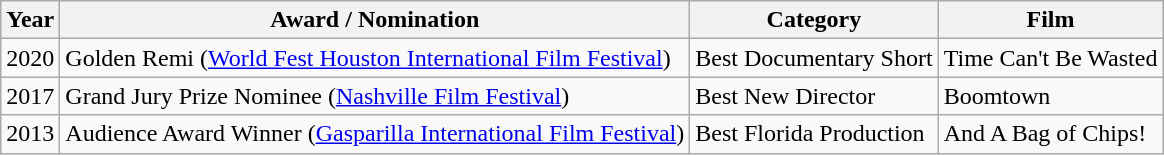<table class="wikitable">
<tr>
<th>Year</th>
<th>Award / Nomination</th>
<th>Category</th>
<th>Film</th>
</tr>
<tr>
<td>2020</td>
<td>Golden Remi (<a href='#'>World Fest Houston International Film Festival</a>)</td>
<td>Best Documentary Short</td>
<td>Time Can't Be Wasted</td>
</tr>
<tr>
<td>2017</td>
<td>Grand Jury Prize Nominee (<a href='#'>Nashville Film Festival</a>)</td>
<td>Best New Director</td>
<td>Boomtown</td>
</tr>
<tr>
<td>2013</td>
<td>Audience Award Winner (<a href='#'>Gasparilla International Film Festival</a>)</td>
<td>Best Florida Production</td>
<td>And A Bag of Chips!</td>
</tr>
</table>
